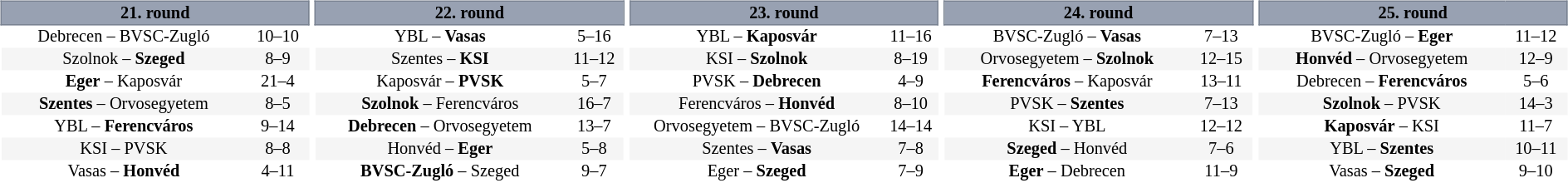<table table width=100%>
<tr>
<td width=20% valign="top"><br><table border=0 cellspacing=0 cellpadding=1em style="font-size: 85%; border-collapse: collapse;" width=100%>
<tr>
<td colspan=5 bgcolor=#98A1B2 style="text-align: center; border:1px solid #7A8392;"><span><strong>21. round</strong></span></td>
</tr>
<tr align=center bgcolor=#FFFFFF>
<td>Debrecen – BVSC-Zugló</td>
<td>10–10</td>
</tr>
<tr align=center bgcolor=#f5f5f5>
<td>Szolnok – <strong>Szeged</strong></td>
<td>8–9</td>
</tr>
<tr align=center bgcolor=#FFFFFF>
<td><strong>Eger</strong> – Kaposvár</td>
<td>21–4</td>
</tr>
<tr align=center bgcolor=#f5f5f5>
<td><strong>Szentes</strong> – Orvosegyetem</td>
<td>8–5</td>
</tr>
<tr align=center bgcolor=#FFFFFF>
<td>YBL – <strong>Ferencváros</strong></td>
<td>9–14</td>
</tr>
<tr align=center bgcolor=#f5f5f5>
<td>KSI – PVSK</td>
<td>8–8</td>
</tr>
<tr align=center bgcolor=#FFFFFF>
<td>Vasas – <strong>Honvéd</strong></td>
<td>4–11</td>
</tr>
</table>
</td>
<td width=20% valign="top"><br><table border=0 cellspacing=0 cellpadding=1em style="font-size: 85%; border-collapse: collapse;" width=100%>
<tr>
<td colspan=5 bgcolor=#98A1B2 style="text-align: center; border:1px solid #7A8392;"><span><strong>22. round</strong></span></td>
</tr>
<tr align=center bgcolor=#FFFFFF>
<td>YBL – <strong>Vasas</strong></td>
<td>5–16</td>
</tr>
<tr align=center bgcolor=#f5f5f5>
<td>Szentes – <strong>KSI</strong></td>
<td>11–12</td>
</tr>
<tr align=center bgcolor=#FFFFFF>
<td>Kaposvár – <strong>PVSK</strong></td>
<td>5–7</td>
</tr>
<tr align=center bgcolor=#f5f5f5>
<td><strong>Szolnok</strong> – Ferencváros</td>
<td>16–7</td>
</tr>
<tr align=center bgcolor=#FFFFFF>
<td><strong>Debrecen</strong> – Orvosegyetem</td>
<td>13–7</td>
</tr>
<tr align=center bgcolor=#f5f5f5>
<td>Honvéd – <strong>Eger</strong></td>
<td>5–8</td>
</tr>
<tr align=center bgcolor=#FFFFFF>
<td><strong>BVSC-Zugló</strong> – Szeged</td>
<td>9–7</td>
</tr>
</table>
</td>
<td width=20% valign="top"><br><table border=0 cellspacing=0 cellpadding=1em style="font-size: 85%; border-collapse: collapse;" width=100%>
<tr>
<td colspan=5 bgcolor=#98A1B2 style="text-align: center; border:1px solid #7A8392;"><span><strong>23. round</strong></span></td>
</tr>
<tr align=center bgcolor=#FFFFFF>
<td>YBL – <strong>Kaposvár</strong></td>
<td>11–16</td>
</tr>
<tr align=center bgcolor=#f5f5f5>
<td>KSI – <strong>Szolnok</strong></td>
<td>8–19</td>
</tr>
<tr align=center bgcolor=#FFFFFF>
<td>PVSK – <strong>Debrecen</strong></td>
<td>4–9</td>
</tr>
<tr align=center bgcolor=#f5f5f5>
<td>Ferencváros – <strong>Honvéd</strong></td>
<td>8–10</td>
</tr>
<tr align=center bgcolor=#FFFFFF>
<td>Orvosegyetem – BVSC-Zugló</td>
<td>14–14</td>
</tr>
<tr align=center bgcolor=#f5f5f5>
<td>Szentes – <strong>Vasas</strong></td>
<td>7–8</td>
</tr>
<tr align=center bgcolor=#FFFFFF>
<td>Eger – <strong>Szeged</strong></td>
<td>7–9</td>
</tr>
</table>
</td>
<td width=20% valign="top"><br><table border=0 cellspacing=0 cellpadding=1em style="font-size: 85%; border-collapse: collapse;" width=100%>
<tr>
<td colspan=5 bgcolor=#98A1B2 style="text-align: center; border:1px solid #7A8392;"><span><strong>24. round</strong></span></td>
</tr>
<tr align=center bgcolor=#FFFFFF>
<td>BVSC-Zugló – <strong>Vasas</strong></td>
<td>7–13</td>
</tr>
<tr align=center bgcolor=#f5f5f5>
<td>Orvosegyetem – <strong>Szolnok</strong></td>
<td>12–15</td>
</tr>
<tr align=center bgcolor=#FFFFFF>
<td><strong>Ferencváros</strong> – Kaposvár</td>
<td>13–11</td>
</tr>
<tr align=center bgcolor=#f5f5f5>
<td>PVSK – <strong>Szentes</strong></td>
<td>7–13</td>
</tr>
<tr align=center bgcolor=#FFFFFF>
<td>KSI – YBL</td>
<td>12–12</td>
</tr>
<tr align=center bgcolor=#f5f5f5>
<td><strong>Szeged</strong> – Honvéd</td>
<td>7–6</td>
</tr>
<tr align=center bgcolor=#FFFFFF>
<td><strong>Eger</strong> – Debrecen</td>
<td>11–9</td>
</tr>
</table>
</td>
<td width=20% valign="top"><br><table border=0 cellspacing=0 cellpadding=1em style="font-size: 85%; border-collapse: collapse;" width=100%>
<tr>
<td colspan=5 bgcolor=#98A1B2 style="text-align: center; border:1px solid #7A8392;"><span><strong>25. round</strong></span></td>
</tr>
<tr align=center bgcolor=#FFFFFF>
<td>BVSC-Zugló – <strong>Eger</strong></td>
<td>11–12</td>
</tr>
<tr align=center bgcolor=#f5f5f5>
<td><strong>Honvéd</strong> – Orvosegyetem</td>
<td>12–9</td>
</tr>
<tr align=center bgcolor=#FFFFFF>
<td>Debrecen – <strong>Ferencváros</strong></td>
<td>5–6</td>
</tr>
<tr align=center bgcolor=#f5f5f5>
<td><strong>Szolnok</strong> – PVSK</td>
<td>14–3</td>
</tr>
<tr align=center bgcolor=#FFFFFF>
<td><strong>Kaposvár</strong> – KSI</td>
<td>11–7</td>
</tr>
<tr align=center bgcolor=#f5f5f5>
<td>YBL – <strong>Szentes</strong></td>
<td>10–11</td>
</tr>
<tr align=center bgcolor=#FFFFFF>
<td>Vasas – <strong>Szeged</strong></td>
<td>9–10</td>
</tr>
</table>
</td>
</tr>
</table>
